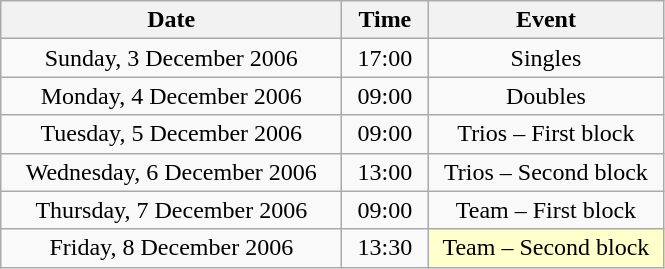<table class = "wikitable" style="text-align:center;">
<tr>
<th width=220>Date</th>
<th width=50>Time</th>
<th width=150>Event</th>
</tr>
<tr>
<td>Sunday, 3 December 2006</td>
<td>17:00</td>
<td>Singles</td>
</tr>
<tr>
<td>Monday, 4 December 2006</td>
<td>09:00</td>
<td>Doubles</td>
</tr>
<tr>
<td>Tuesday, 5 December 2006</td>
<td>09:00</td>
<td>Trios – First block</td>
</tr>
<tr>
<td>Wednesday, 6 December 2006</td>
<td>13:00</td>
<td>Trios – Second block</td>
</tr>
<tr>
<td>Thursday, 7 December 2006</td>
<td>09:00</td>
<td>Team – First block</td>
</tr>
<tr>
<td>Friday, 8 December 2006</td>
<td>13:30</td>
<td bgcolor=ffffcc>Team – Second block</td>
</tr>
</table>
